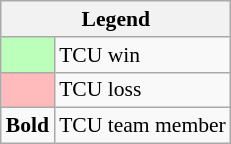<table class="wikitable" style="font-size:90%">
<tr>
<th colspan="2">Legend</th>
</tr>
<tr>
<td bgcolor="#bbffbb"> </td>
<td>TCU win</td>
</tr>
<tr>
<td bgcolor="#ffbbbb"> </td>
<td>TCU loss</td>
</tr>
<tr>
<td><strong>Bold</strong></td>
<td>TCU team member</td>
</tr>
</table>
